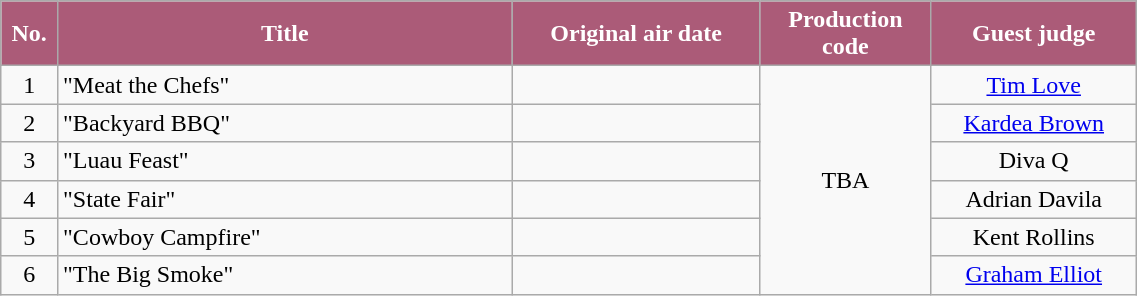<table class="wikitable plainrowheaders" style="width:60%;">
<tr>
<th style="background-color: #ab5b78; color: #FFFFFF;" width=5%>No.</th>
<th style="background-color: #ab5b78; color: #FFFFFF;" width=40%>Title</th>
<th style="background-color: #ab5b78; color: #FFFFFF;">Original air date</th>
<th style="background-color: #ab5b78; color: #FFFFFF;">Production<br>code</th>
<th style="background-color: #ab5b78; color: #FFFFFF;">Guest judge</th>
</tr>
<tr>
<td align=center>1</td>
<td>"Meat the Chefs"</td>
<td align=center></td>
<td align=center rowspan=6>TBA</td>
<td align=center><a href='#'>Tim Love</a></td>
</tr>
<tr>
<td align=center>2</td>
<td>"Backyard BBQ"</td>
<td align=center></td>
<td align=center><a href='#'>Kardea Brown</a></td>
</tr>
<tr>
<td align=center>3</td>
<td>"Luau Feast"</td>
<td align=center></td>
<td align=center>Diva Q</td>
</tr>
<tr>
<td align=center>4</td>
<td>"State Fair"</td>
<td align=center></td>
<td align=center>Adrian Davila</td>
</tr>
<tr>
<td align=center>5</td>
<td>"Cowboy Campfire"</td>
<td align=center></td>
<td align=center>Kent Rollins</td>
</tr>
<tr>
<td align=center>6</td>
<td>"The Big Smoke"</td>
<td align=center></td>
<td align=center><a href='#'>Graham Elliot</a></td>
</tr>
</table>
